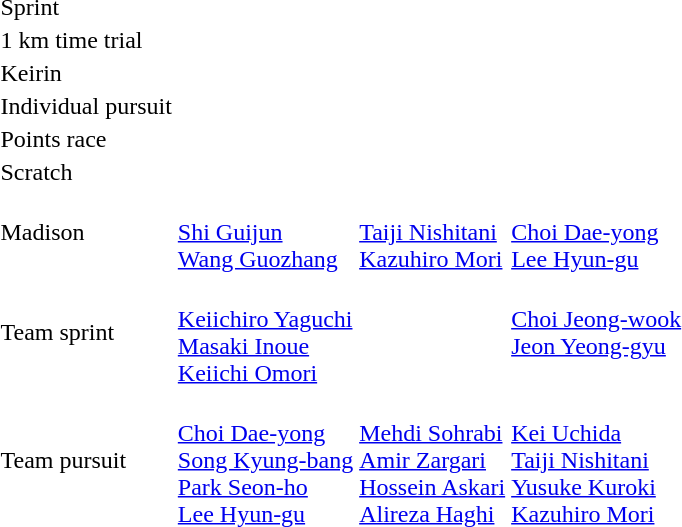<table>
<tr>
<td>Sprint</td>
<td></td>
<td></td>
<td></td>
</tr>
<tr>
<td>1 km time trial</td>
<td></td>
<td></td>
<td></td>
</tr>
<tr>
<td>Keirin</td>
<td></td>
<td></td>
<td></td>
</tr>
<tr>
<td>Individual pursuit</td>
<td></td>
<td></td>
<td></td>
</tr>
<tr>
<td>Points race</td>
<td></td>
<td></td>
<td></td>
</tr>
<tr>
<td>Scratch</td>
<td></td>
<td></td>
<td></td>
</tr>
<tr>
<td>Madison</td>
<td><br><a href='#'>Shi Guijun</a><br><a href='#'>Wang Guozhang</a></td>
<td><br><a href='#'>Taiji Nishitani</a><br><a href='#'>Kazuhiro Mori</a></td>
<td><br><a href='#'>Choi Dae-yong</a><br><a href='#'>Lee Hyun-gu</a></td>
</tr>
<tr>
<td>Team sprint</td>
<td><br><a href='#'>Keiichiro Yaguchi</a><br><a href='#'>Masaki Inoue</a><br><a href='#'>Keiichi Omori</a></td>
<td valign=top></td>
<td valign=top><br><a href='#'>Choi Jeong-wook</a><br><a href='#'>Jeon Yeong-gyu</a></td>
</tr>
<tr>
<td>Team pursuit</td>
<td><br><a href='#'>Choi Dae-yong</a><br><a href='#'>Song Kyung-bang</a><br><a href='#'>Park Seon-ho</a><br><a href='#'>Lee Hyun-gu</a></td>
<td><br><a href='#'>Mehdi Sohrabi</a><br><a href='#'>Amir Zargari</a><br><a href='#'>Hossein Askari</a><br><a href='#'>Alireza Haghi</a></td>
<td><br><a href='#'>Kei Uchida</a><br><a href='#'>Taiji Nishitani</a><br><a href='#'>Yusuke Kuroki</a><br><a href='#'>Kazuhiro Mori</a></td>
</tr>
</table>
